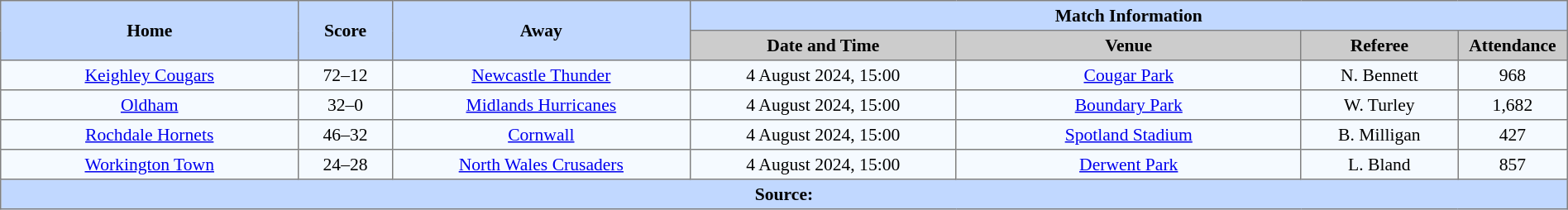<table border=1 style="border-collapse:collapse; font-size:90%; text-align:center;" cellpadding=3 cellspacing=0 width=100%>
<tr bgcolor=#C1D8FF>
<th scope="col" rowspan=2 width=19%>Home</th>
<th scope="col" rowspan=2 width=6%>Score</th>
<th scope="col" rowspan=2 width=19%>Away</th>
<th colspan=6>Match Information</th>
</tr>
<tr bgcolor=#CCCCCC>
<th scope="col" width=17%>Date and Time</th>
<th scope="col" width=22%>Venue</th>
<th scope="col" width=10%>Referee</th>
<th scope="col" width=7%>Attendance</th>
</tr>
<tr bgcolor=#F5FAFF>
<td> <a href='#'>Keighley Cougars</a></td>
<td>72–12</td>
<td> <a href='#'>Newcastle Thunder</a></td>
<td>4 August 2024, 15:00</td>
<td><a href='#'>Cougar Park</a></td>
<td>N. Bennett</td>
<td>968</td>
</tr>
<tr bgcolor=#F5FAFF>
<td> <a href='#'>Oldham</a></td>
<td>32–0</td>
<td> <a href='#'>Midlands Hurricanes</a></td>
<td>4 August 2024, 15:00</td>
<td><a href='#'>Boundary Park</a></td>
<td>W. Turley</td>
<td>1,682</td>
</tr>
<tr bgcolor=#F5FAFF>
<td> <a href='#'>Rochdale Hornets</a></td>
<td>46–32</td>
<td> <a href='#'>Cornwall</a></td>
<td>4 August 2024, 15:00</td>
<td><a href='#'>Spotland Stadium</a></td>
<td>B. Milligan</td>
<td>427</td>
</tr>
<tr bgcolor=#F5FAFF>
<td> <a href='#'>Workington Town</a></td>
<td>24–28</td>
<td> <a href='#'>North Wales Crusaders</a></td>
<td>4 August 2024, 15:00</td>
<td><a href='#'>Derwent Park</a></td>
<td>L. Bland</td>
<td>857</td>
</tr>
<tr style="background:#c1d8ff;">
<th colspan=7>Source:</th>
</tr>
</table>
